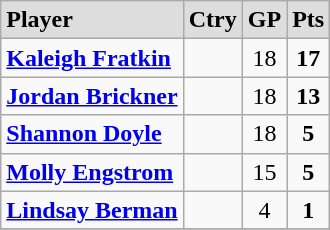<table class="wikitable">
<tr align="center" style="font-weight:bold; background-color:#dddddd;" |>
<td align="left">Player</td>
<td>Ctry</td>
<td>GP</td>
<td>Pts</td>
</tr>
<tr align="center">
<td align="left"><strong><a href='#'>Kaleigh Fratkin</a></strong></td>
<td></td>
<td>18</td>
<td><strong>17</strong></td>
</tr>
<tr align="center">
<td align="left"><strong><a href='#'>Jordan Brickner</a></strong></td>
<td></td>
<td>18</td>
<td><strong>13</strong></td>
</tr>
<tr align="center">
<td align="left"><strong><a href='#'>Shannon Doyle</a></strong></td>
<td></td>
<td>18</td>
<td><strong>5</strong></td>
</tr>
<tr align="center">
<td align="left"><strong><a href='#'>Molly Engstrom</a></strong></td>
<td></td>
<td>15</td>
<td><strong>5</strong></td>
</tr>
<tr align="center">
<td align="left"><strong><a href='#'>Lindsay Berman</a></strong></td>
<td></td>
<td>4</td>
<td><strong>1</strong></td>
</tr>
<tr align="center">
</tr>
</table>
